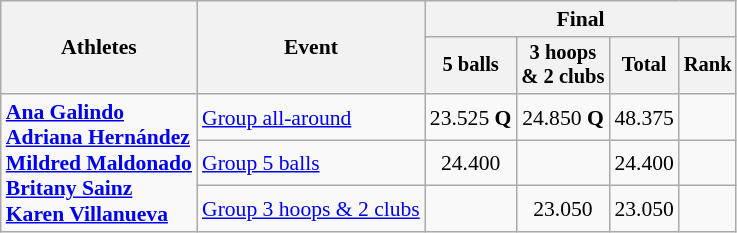<table class="wikitable" style="font-size:90%">
<tr>
<th rowspan="2">Athletes</th>
<th rowspan="2">Event</th>
<th colspan="4">Final</th>
</tr>
<tr style="font-size:95%">
<th>5 balls</th>
<th>3 hoops<br>& 2 clubs</th>
<th>Total</th>
<th>Rank</th>
</tr>
<tr align=center>
<td align=left rowspan=3><strong><a href='#'>Ana Galindo</a><br><a href='#'>Adriana Hernández</a><br><a href='#'>Mildred Maldonado</a><br><a href='#'>Britany Sainz</a><br><a href='#'>Karen Villanueva</a></strong></td>
<td align=left><a href='#'>Group all-around</a></td>
<td>23.525 <strong>Q</strong></td>
<td>24.850 <strong>Q</strong></td>
<td>48.375</td>
<td></td>
</tr>
<tr align=center>
<td align=left><a href='#'>Group 5 balls</a></td>
<td>24.400</td>
<td></td>
<td>24.400</td>
<td></td>
</tr>
<tr align=center>
<td align=left><a href='#'>Group 3 hoops & 2 clubs</a></td>
<td></td>
<td>23.050</td>
<td>23.050</td>
<td></td>
</tr>
</table>
